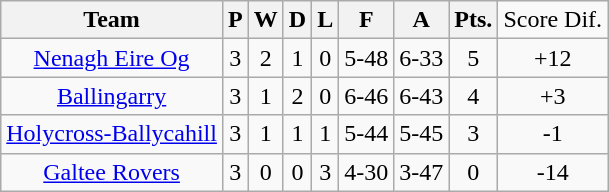<table class="wikitable">
<tr>
<th>Team</th>
<th>P</th>
<th>W</th>
<th>D</th>
<th>L</th>
<th>F</th>
<th>A</th>
<th>Pts.</th>
<td>Score Dif.</td>
</tr>
<tr align="center">
<td><a href='#'>Nenagh Eire Og</a></td>
<td>3</td>
<td>2</td>
<td>1</td>
<td>0</td>
<td>5-48</td>
<td>6-33</td>
<td>5</td>
<td>+12</td>
</tr>
<tr align="center">
<td><a href='#'>Ballingarry</a></td>
<td>3</td>
<td>1</td>
<td>2</td>
<td>0</td>
<td>6-46</td>
<td>6-43</td>
<td>4</td>
<td>+3</td>
</tr>
<tr align="center">
<td><a href='#'>Holycross-Ballycahill</a></td>
<td>3</td>
<td>1</td>
<td>1</td>
<td>1</td>
<td>5-44</td>
<td>5-45</td>
<td>3</td>
<td>-1</td>
</tr>
<tr align="center">
<td><a href='#'>Galtee Rovers</a></td>
<td>3</td>
<td>0</td>
<td>0</td>
<td>3</td>
<td>4-30</td>
<td>3-47</td>
<td>0</td>
<td>-14</td>
</tr>
</table>
